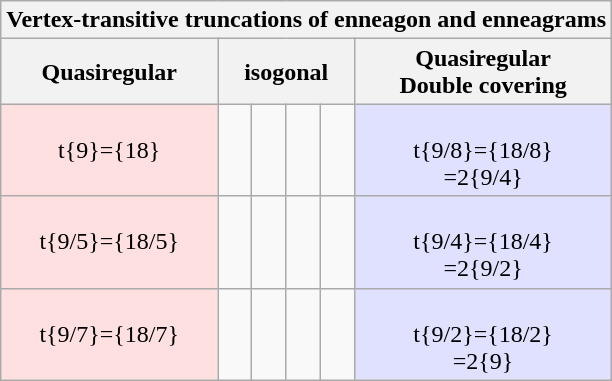<table class="wikitable collapsible collapsed">
<tr>
<th colspan=6>Vertex-transitive truncations of enneagon and enneagrams</th>
</tr>
<tr>
<th>Quasiregular</th>
<th colspan=4>isogonal</th>
<th>Quasiregular<br>Double covering</th>
</tr>
<tr align=center valign=top>
<td BGCOLOR="#ffe0e0"><br>t{9}={18}</td>
<td></td>
<td></td>
<td></td>
<td></td>
<td BGCOLOR="#e0e0ff"><br>t{9/8}={18/8}<br>=2{9/4}</td>
</tr>
<tr align=center valign=top>
<td BGCOLOR="#ffe0e0"><br>t{9/5}={18/5}</td>
<td></td>
<td></td>
<td></td>
<td></td>
<td BGCOLOR="#e0e0ff"><br>t{9/4}={18/4}<br>=2{9/2}</td>
</tr>
<tr align=center valign=top>
<td BGCOLOR="#ffe0e0"><br>t{9/7}={18/7}</td>
<td></td>
<td></td>
<td></td>
<td></td>
<td BGCOLOR="#e0e0ff"><br>t{9/2}={18/2}<br>=2{9}</td>
</tr>
</table>
